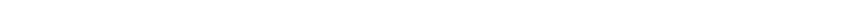<table style="width:66%; text-align:center;">
<tr style="color:white;">
<td style="background:"><strong>9</strong></td>
<td style="background:"><strong>8</strong></td>
<td style="background:"><strong>7</strong></td>
</tr>
</table>
